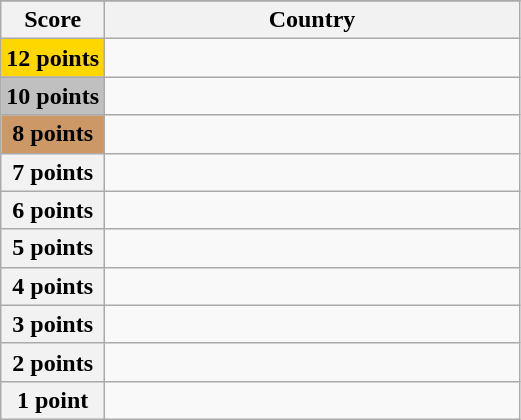<table class="wikitable">
<tr>
</tr>
<tr>
<th scope="col" width="20%">Score</th>
<th scope="col">Country</th>
</tr>
<tr>
<th scope="row" style="background:gold">12 points</th>
<td></td>
</tr>
<tr>
<th scope="row" style="background:silver">10 points</th>
<td></td>
</tr>
<tr>
<th scope="row" style="background:#CC9966">8 points</th>
<td></td>
</tr>
<tr>
<th scope="row">7 points</th>
<td></td>
</tr>
<tr>
<th scope="row">6 points</th>
<td></td>
</tr>
<tr>
<th scope="row">5 points</th>
<td></td>
</tr>
<tr>
<th scope="row">4 points</th>
<td></td>
</tr>
<tr>
<th scope="row">3 points</th>
<td></td>
</tr>
<tr>
<th scope="row">2 points</th>
<td></td>
</tr>
<tr>
<th scope="row">1 point</th>
<td></td>
</tr>
</table>
